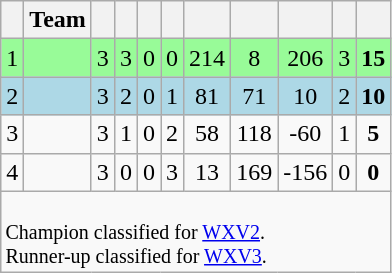<table class="wikitable" style="text-align:center;">
<tr>
<th></th>
<th>Team</th>
<th></th>
<th></th>
<th></th>
<th></th>
<th></th>
<th></th>
<th></th>
<th></th>
<th></th>
</tr>
<tr bgcolor=palegreen>
<td>1</td>
<td align="left"></td>
<td>3</td>
<td>3</td>
<td>0</td>
<td>0</td>
<td>214</td>
<td>8</td>
<td>206</td>
<td>3</td>
<td><strong>15</strong></td>
</tr>
<tr bgcolor=lightblue>
<td>2</td>
<td align="left"></td>
<td>3</td>
<td>2</td>
<td>0</td>
<td>1</td>
<td>81</td>
<td>71</td>
<td>10</td>
<td>2</td>
<td><strong>10</strong></td>
</tr>
<tr>
<td>3</td>
<td align="left"></td>
<td>3</td>
<td>1</td>
<td>0</td>
<td>2</td>
<td>58</td>
<td>118</td>
<td>-60</td>
<td>1</td>
<td><strong>5</strong></td>
</tr>
<tr>
<td>4</td>
<td align="left"></td>
<td>3</td>
<td>0</td>
<td>0</td>
<td>3</td>
<td>13</td>
<td>169</td>
<td>-156</td>
<td>0</td>
<td><strong>0</strong></td>
</tr>
<tr | style="text-align:left;" |>
<td colspan="11" style="border:0px; font-size:smaller"><br><span>Champion</span> classified for <a href='#'>WXV2</a>.
<br> <span>Runner-up</span> classified for <a href='#'>WXV3</a>.</td>
</tr>
</table>
